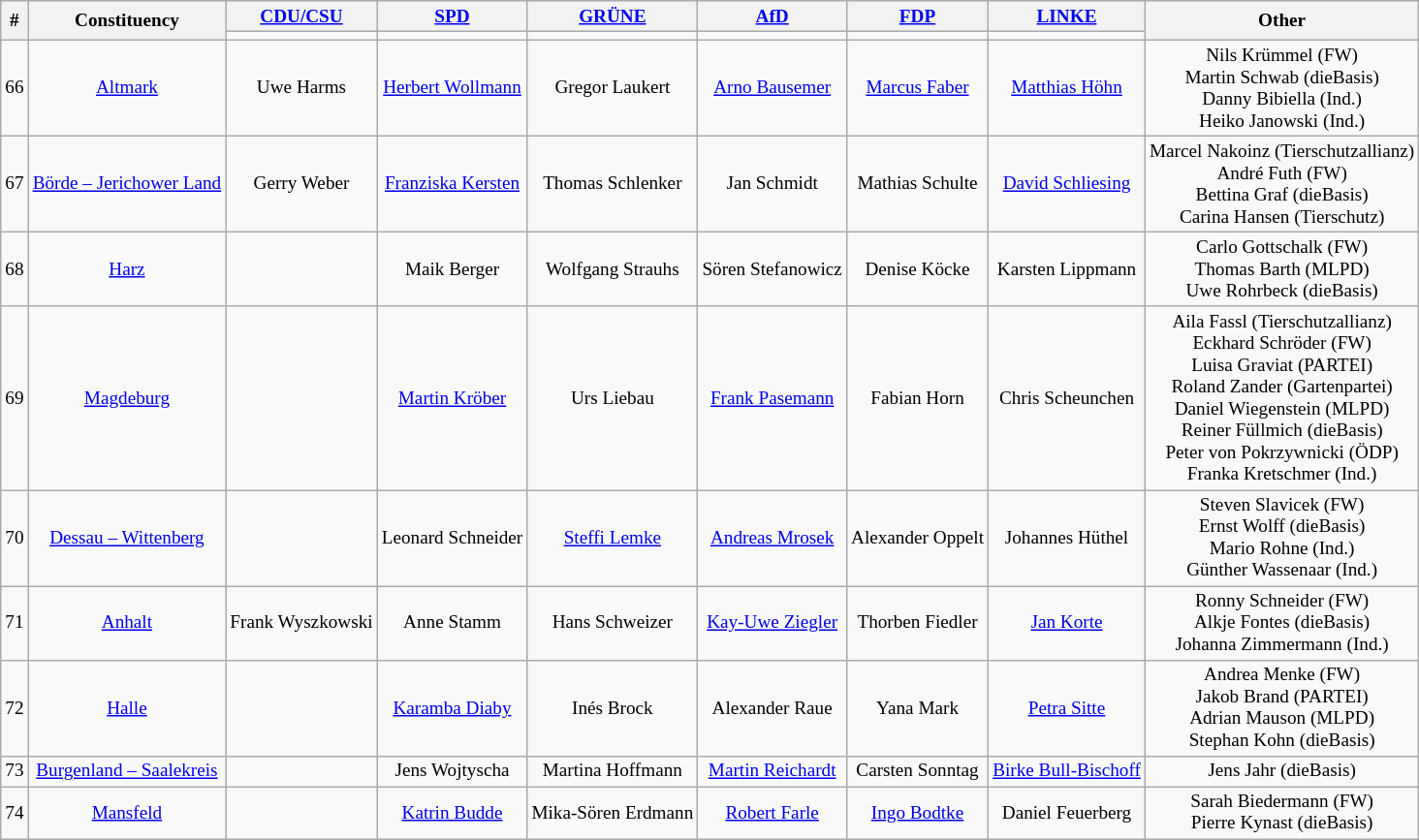<table class=wikitable style="text-align:center; font-size:80%">
<tr>
<th rowspan=2>#</th>
<th rowspan=2>Constituency</th>
<th><a href='#'>CDU/CSU</a></th>
<th><a href='#'>SPD</a></th>
<th><a href='#'>GRÜNE</a></th>
<th><a href='#'>AfD</a></th>
<th><a href='#'>FDP</a></th>
<th><a href='#'>LINKE</a></th>
<th rowspan=2>Other</th>
</tr>
<tr>
<td bgcolor=></td>
<td bgcolor=></td>
<td bgcolor=></td>
<td bgcolor=></td>
<td bgcolor=></td>
<td bgcolor=></td>
</tr>
<tr>
<td>66</td>
<td><a href='#'>Altmark</a></td>
<td>Uwe Harms</td>
<td><a href='#'>Herbert Wollmann</a></td>
<td>Gregor Laukert</td>
<td><a href='#'>Arno Bausemer</a></td>
<td><a href='#'>Marcus Faber</a></td>
<td><a href='#'>Matthias Höhn</a></td>
<td>Nils Krümmel (FW)<br>Martin Schwab (dieBasis)<br>Danny Bibiella (Ind.)<br>Heiko Janowski (Ind.)</td>
</tr>
<tr>
<td>67</td>
<td><a href='#'>Börde – Jerichower Land</a></td>
<td>Gerry Weber</td>
<td><a href='#'>Franziska Kersten</a></td>
<td>Thomas Schlenker</td>
<td>Jan Schmidt</td>
<td>Mathias Schulte</td>
<td><a href='#'>David Schliesing</a></td>
<td>Marcel Nakoinz (Tierschutzallianz)<br>André Futh (FW)<br>Bettina Graf (dieBasis)<br>Carina Hansen (Tierschutz)</td>
</tr>
<tr>
<td>68</td>
<td><a href='#'>Harz</a></td>
<td></td>
<td>Maik Berger</td>
<td>Wolfgang Strauhs</td>
<td>Sören Stefanowicz</td>
<td>Denise Köcke</td>
<td>Karsten Lippmann</td>
<td>Carlo Gottschalk (FW)<br>Thomas Barth (MLPD)<br>Uwe Rohrbeck (dieBasis)</td>
</tr>
<tr>
<td>69</td>
<td><a href='#'>Magdeburg</a></td>
<td></td>
<td><a href='#'>Martin Kröber</a></td>
<td>Urs Liebau</td>
<td><a href='#'>Frank Pasemann</a></td>
<td>Fabian Horn</td>
<td>Chris Scheunchen</td>
<td>Aila Fassl (Tierschutzallianz)<br>Eckhard Schröder (FW)<br>Luisa Graviat (PARTEI)<br>Roland Zander (Gartenpartei)<br>Daniel Wiegenstein (MLPD)<br>Reiner Füllmich (dieBasis)<br>Peter von Pokrzywnicki (ÖDP)<br>Franka Kretschmer (Ind.)</td>
</tr>
<tr>
<td>70</td>
<td><a href='#'>Dessau – Wittenberg</a></td>
<td></td>
<td>Leonard Schneider</td>
<td><a href='#'>Steffi Lemke</a></td>
<td><a href='#'>Andreas Mrosek</a></td>
<td>Alexander Oppelt</td>
<td>Johannes Hüthel</td>
<td>Steven Slavicek (FW)<br>Ernst Wolff (dieBasis)<br>Mario Rohne (Ind.)<br>Günther Wassenaar (Ind.)</td>
</tr>
<tr>
<td>71</td>
<td><a href='#'>Anhalt</a></td>
<td>Frank Wyszkowski</td>
<td>Anne Stamm</td>
<td>Hans Schweizer</td>
<td><a href='#'>Kay-Uwe Ziegler</a></td>
<td>Thorben Fiedler</td>
<td><a href='#'>Jan Korte</a></td>
<td>Ronny Schneider (FW)<br>Alkje Fontes (dieBasis)<br>Johanna Zimmermann (Ind.)</td>
</tr>
<tr>
<td>72</td>
<td><a href='#'>Halle</a></td>
<td></td>
<td><a href='#'>Karamba Diaby</a></td>
<td>Inés Brock</td>
<td>Alexander Raue</td>
<td>Yana Mark</td>
<td><a href='#'>Petra Sitte</a></td>
<td>Andrea Menke (FW)<br>Jakob Brand (PARTEI)<br>Adrian Mauson (MLPD)<br>Stephan Kohn (dieBasis)</td>
</tr>
<tr>
<td>73</td>
<td><a href='#'>Burgenland – Saalekreis</a></td>
<td></td>
<td>Jens Wojtyscha</td>
<td>Martina Hoffmann</td>
<td><a href='#'>Martin Reichardt</a></td>
<td>Carsten Sonntag</td>
<td><a href='#'>Birke Bull-Bischoff</a></td>
<td>Jens Jahr (dieBasis)</td>
</tr>
<tr>
<td>74</td>
<td><a href='#'>Mansfeld</a></td>
<td></td>
<td><a href='#'>Katrin Budde</a></td>
<td>Mika-Sören Erdmann</td>
<td><a href='#'>Robert Farle</a></td>
<td><a href='#'>Ingo Bodtke</a></td>
<td>Daniel Feuerberg</td>
<td>Sarah Biedermann (FW)<br>Pierre Kynast (dieBasis)</td>
</tr>
</table>
